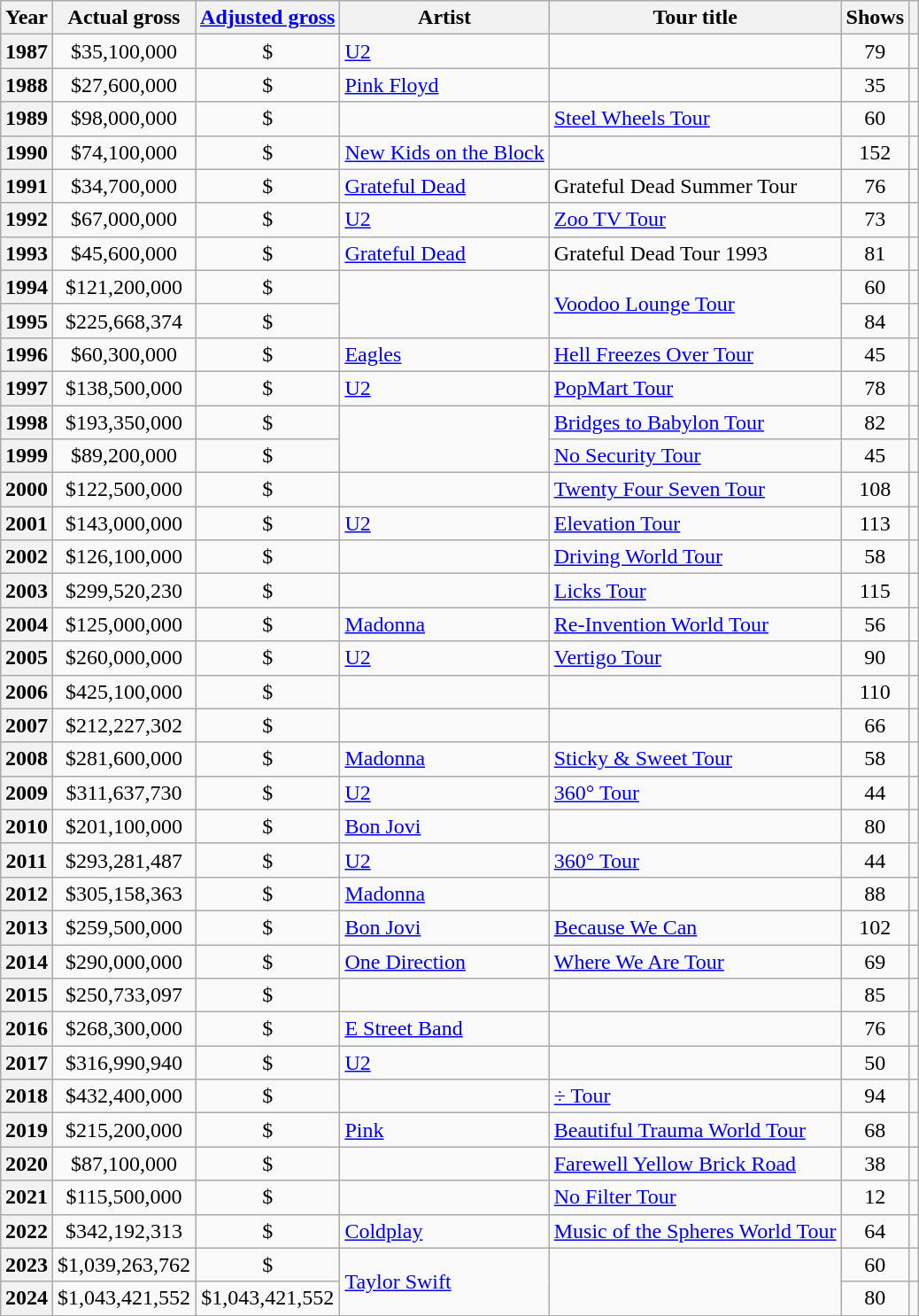<table class="wikitable sortable plainrowheaders" style="margin:auto; text-align:center">
<tr>
<th>Year</th>
<th>Actual gross</th>
<th><a href='#'>Adjusted gross</a> <br></th>
<th>Artist</th>
<th>Tour title</th>
<th>Shows</th>
<th class="unsortable"></th>
</tr>
<tr>
<th>1987</th>
<td>$35,100,000</td>
<td>$</td>
<td style="text-align:left"><a href='#'>U2</a></td>
<td style="text-align:left"></td>
<td>79</td>
<td></td>
</tr>
<tr>
<th>1988</th>
<td>$27,600,000</td>
<td>$</td>
<td style="text-align:left"><a href='#'>Pink Floyd</a></td>
<td style="text-align:left"></td>
<td>35</td>
<td></td>
</tr>
<tr>
<th>1989</th>
<td>$98,000,000</td>
<td>$</td>
<td style="text-align:left"></td>
<td style="text-align:left"><a href='#'>Steel Wheels Tour</a></td>
<td>60</td>
<td></td>
</tr>
<tr>
<th>1990</th>
<td>$74,100,000</td>
<td>$</td>
<td style="text-align:left"><a href='#'>New Kids on the Block</a></td>
<td style="text-align:left"></td>
<td>152</td>
<td></td>
</tr>
<tr>
<th>1991</th>
<td>$34,700,000</td>
<td>$</td>
<td style="text-align:left"><a href='#'>Grateful Dead</a></td>
<td style="text-align:left">Grateful Dead Summer Tour</td>
<td>76</td>
<td></td>
</tr>
<tr>
<th>1992</th>
<td>$67,000,000</td>
<td>$</td>
<td style="text-align:left"><a href='#'>U2</a></td>
<td style="text-align:left"><a href='#'>Zoo TV Tour</a></td>
<td>73</td>
<td></td>
</tr>
<tr>
<th>1993</th>
<td>$45,600,000</td>
<td>$</td>
<td style="text-align:left"><a href='#'>Grateful Dead</a></td>
<td style="text-align:left">Grateful Dead Tour 1993</td>
<td>81</td>
<td></td>
</tr>
<tr>
<th>1994</th>
<td>$121,200,000</td>
<td>$</td>
<td style="text-align:left" rowspan="2"></td>
<td style="text-align:left" rowspan="2"><a href='#'>Voodoo Lounge Tour</a></td>
<td>60</td>
<td></td>
</tr>
<tr>
<th>1995</th>
<td>$225,668,374</td>
<td>$</td>
<td>84</td>
<td></td>
</tr>
<tr>
<th>1996</th>
<td>$60,300,000</td>
<td>$</td>
<td style="text-align:left"><a href='#'>Eagles</a></td>
<td style="text-align:left"><a href='#'>Hell Freezes Over Tour</a></td>
<td>45</td>
<td></td>
</tr>
<tr>
<th>1997</th>
<td>$138,500,000</td>
<td>$</td>
<td style="text-align:left"><a href='#'>U2</a></td>
<td style="text-align:left"><a href='#'>PopMart Tour</a></td>
<td>78</td>
<td></td>
</tr>
<tr>
<th>1998</th>
<td>$193,350,000</td>
<td>$</td>
<td style="text-align:left" rowspan="2"></td>
<td style="text-align:left"><a href='#'>Bridges to Babylon Tour</a></td>
<td>82</td>
<td></td>
</tr>
<tr>
<th>1999</th>
<td>$89,200,000</td>
<td>$</td>
<td style="text-align:left"><a href='#'>No Security Tour</a></td>
<td>45</td>
<td></td>
</tr>
<tr>
<th>2000</th>
<td>$122,500,000</td>
<td>$</td>
<td style="text-align:left"></td>
<td style="text-align:left"><a href='#'>Twenty Four Seven Tour</a></td>
<td>108</td>
<td></td>
</tr>
<tr>
<th>2001</th>
<td>$143,000,000</td>
<td>$</td>
<td style="text-align:left"><a href='#'>U2</a></td>
<td style="text-align:left"><a href='#'>Elevation Tour</a></td>
<td>113</td>
<td></td>
</tr>
<tr>
<th>2002</th>
<td>$126,100,000</td>
<td>$</td>
<td style="text-align:left"></td>
<td style="text-align:left"><a href='#'>Driving World Tour</a></td>
<td>58</td>
<td></td>
</tr>
<tr>
<th>2003</th>
<td>$299,520,230</td>
<td>$</td>
<td style="text-align:left"></td>
<td style="text-align:left"><a href='#'>Licks Tour</a></td>
<td>115</td>
<td></td>
</tr>
<tr>
<th>2004</th>
<td>$125,000,000</td>
<td>$</td>
<td style="text-align:left"><a href='#'>Madonna</a></td>
<td style="text-align:left"><a href='#'>Re-Invention World Tour</a></td>
<td>56</td>
<td></td>
</tr>
<tr>
<th>2005</th>
<td>$260,000,000</td>
<td>$</td>
<td style="text-align:left"><a href='#'>U2</a></td>
<td style="text-align:left"><a href='#'>Vertigo Tour</a></td>
<td>90</td>
<td></td>
</tr>
<tr>
<th>2006</th>
<td>$425,100,000</td>
<td>$</td>
<td style="text-align:left"></td>
<td style="text-align:left"></td>
<td>110</td>
<td></td>
</tr>
<tr>
<th>2007</th>
<td>$212,227,302</td>
<td>$</td>
<td style="text-align:left"></td>
<td style="text-align:left"></td>
<td>66</td>
<td></td>
</tr>
<tr>
<th>2008</th>
<td>$281,600,000</td>
<td>$</td>
<td style="text-align:left"><a href='#'>Madonna</a></td>
<td style="text-align:left"><a href='#'>Sticky & Sweet Tour</a></td>
<td>58</td>
<td></td>
</tr>
<tr>
<th>2009</th>
<td>$311,637,730</td>
<td>$</td>
<td style="text-align:left"><a href='#'>U2</a></td>
<td style="text-align:left"><a href='#'>360° Tour</a></td>
<td>44</td>
<td></td>
</tr>
<tr>
<th>2010</th>
<td>$201,100,000</td>
<td>$</td>
<td style="text-align:left"><a href='#'>Bon Jovi</a></td>
<td style="text-align:left"></td>
<td>80</td>
<td></td>
</tr>
<tr>
<th>2011</th>
<td>$293,281,487</td>
<td>$</td>
<td style="text-align:left"><a href='#'>U2</a></td>
<td style="text-align:left"><a href='#'>360° Tour</a></td>
<td>44</td>
<td></td>
</tr>
<tr>
<th>2012</th>
<td>$305,158,363</td>
<td>$</td>
<td style="text-align:left"><a href='#'>Madonna</a></td>
<td style="text-align:left"></td>
<td>88</td>
<td></td>
</tr>
<tr>
<th>2013</th>
<td>$259,500,000</td>
<td>$</td>
<td style="text-align:left"><a href='#'>Bon Jovi</a></td>
<td style="text-align:left"><a href='#'>Because We Can</a></td>
<td>102</td>
<td></td>
</tr>
<tr>
<th>2014</th>
<td>$290,000,000</td>
<td>$</td>
<td style="text-align:left"><a href='#'>One Direction</a></td>
<td style="text-align:left"><a href='#'>Where We Are Tour</a></td>
<td>69</td>
<td></td>
</tr>
<tr>
<th>2015</th>
<td>$250,733,097</td>
<td>$</td>
<td style="text-align:left"></td>
<td style="text-align:left"></td>
<td>85</td>
<td></td>
</tr>
<tr>
<th>2016</th>
<td>$268,300,000</td>
<td>$</td>
<td style="text-align:left"><a href='#'>E Street Band</a></td>
<td style="text-align:left"></td>
<td>76</td>
<td></td>
</tr>
<tr>
<th>2017</th>
<td>$316,990,940</td>
<td>$</td>
<td style="text-align:left"><a href='#'>U2</a></td>
<td style="text-align:left"></td>
<td>50</td>
<td></td>
</tr>
<tr>
<th>2018</th>
<td>$432,400,000</td>
<td>$</td>
<td style="text-align:left"></td>
<td style="text-align:left"><a href='#'>÷ Tour</a></td>
<td>94</td>
<td></td>
</tr>
<tr>
<th>2019</th>
<td>$215,200,000</td>
<td>$</td>
<td style="text-align:left"><a href='#'>Pink</a></td>
<td style="text-align:left"><a href='#'>Beautiful Trauma World Tour</a></td>
<td>68</td>
<td></td>
</tr>
<tr>
<th>2020</th>
<td>$87,100,000</td>
<td>$</td>
<td style="text-align:left"></td>
<td style="text-align:left"><a href='#'>Farewell Yellow Brick Road</a></td>
<td>38</td>
<td></td>
</tr>
<tr>
<th>2021</th>
<td>$115,500,000</td>
<td>$</td>
<td style="text-align:left"></td>
<td style="text-align:left"><a href='#'>No Filter Tour</a></td>
<td>12</td>
<td></td>
</tr>
<tr>
<th>2022</th>
<td>$342,192,313</td>
<td>$</td>
<td style="text-align:left"><a href='#'>Coldplay</a></td>
<td style="text-align:left"><a href='#'>Music of the Spheres World Tour</a></td>
<td>64</td>
<td></td>
</tr>
<tr>
<th>2023</th>
<td>$1,039,263,762</td>
<td>$</td>
<td style="text-align:left" rowspan="2"><a href='#'>Taylor Swift</a></td>
<td style="text-align:left" rowspan="2"></td>
<td>60</td>
<td></td>
</tr>
<tr>
<th>2024</th>
<td>$1,043,421,552</td>
<td>$1,043,421,552</td>
<td>80</td>
<td></td>
</tr>
</table>
